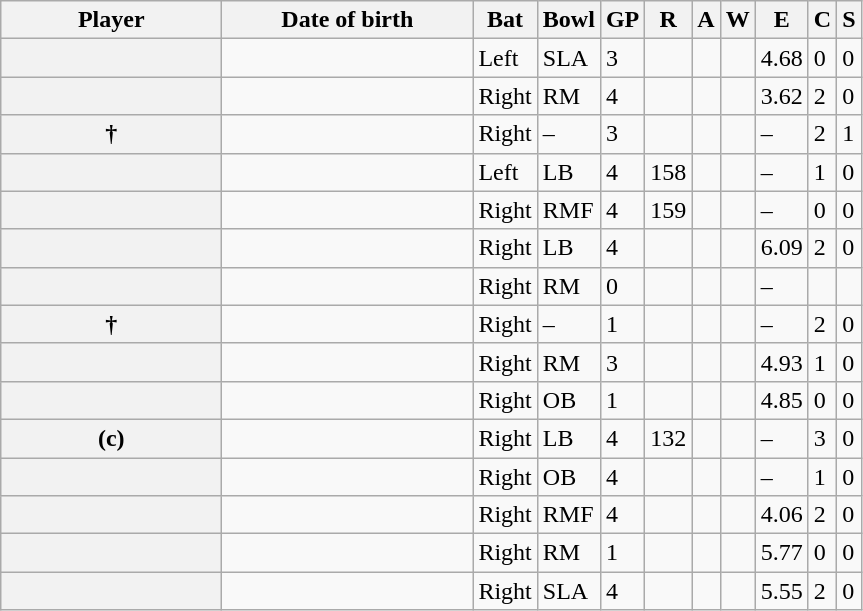<table class="wikitable sortable plainrowheaders">
<tr>
<th scope="col" width="140">Player</th>
<th scope="col" width="160">Date of birth</th>
<th scope="col">Bat</th>
<th scope="col">Bowl</th>
<th scope="col">GP</th>
<th scope="col">R</th>
<th scope="col">A</th>
<th scope="col">W</th>
<th scope="col">E</th>
<th scope="col">C</th>
<th scope="col">S</th>
</tr>
<tr>
<th scope="row"></th>
<td></td>
<td>Left</td>
<td>SLA</td>
<td>3</td>
<td></td>
<td></td>
<td></td>
<td>4.68</td>
<td>0</td>
<td>0</td>
</tr>
<tr>
<th scope="row"></th>
<td></td>
<td>Right</td>
<td>RM</td>
<td>4</td>
<td></td>
<td></td>
<td></td>
<td>3.62</td>
<td>2</td>
<td>0</td>
</tr>
<tr>
<th scope="row">†</th>
<td></td>
<td>Right</td>
<td>–</td>
<td>3</td>
<td></td>
<td></td>
<td></td>
<td>–</td>
<td>2</td>
<td>1</td>
</tr>
<tr>
<th scope="row"></th>
<td></td>
<td>Left</td>
<td>LB</td>
<td>4</td>
<td>158</td>
<td></td>
<td></td>
<td>–</td>
<td>1</td>
<td>0</td>
</tr>
<tr>
<th scope="row"></th>
<td></td>
<td>Right</td>
<td>RMF</td>
<td>4</td>
<td>159</td>
<td></td>
<td></td>
<td>–</td>
<td>0</td>
<td>0</td>
</tr>
<tr>
<th scope="row"></th>
<td></td>
<td>Right</td>
<td>LB</td>
<td>4</td>
<td></td>
<td></td>
<td></td>
<td>6.09</td>
<td>2</td>
<td>0</td>
</tr>
<tr>
<th scope="row"></th>
<td></td>
<td>Right</td>
<td>RM</td>
<td>0</td>
<td></td>
<td></td>
<td></td>
<td>–</td>
<td></td>
<td></td>
</tr>
<tr>
<th scope="row">†</th>
<td></td>
<td>Right</td>
<td>–</td>
<td>1</td>
<td></td>
<td></td>
<td></td>
<td>–</td>
<td>2</td>
<td>0</td>
</tr>
<tr>
<th scope="row"></th>
<td></td>
<td>Right</td>
<td>RM</td>
<td>3</td>
<td></td>
<td></td>
<td></td>
<td>4.93</td>
<td>1</td>
<td>0</td>
</tr>
<tr>
<th scope="row"></th>
<td></td>
<td>Right</td>
<td>OB</td>
<td>1</td>
<td></td>
<td></td>
<td></td>
<td>4.85</td>
<td>0</td>
<td>0</td>
</tr>
<tr>
<th scope="row"> (c)</th>
<td></td>
<td>Right</td>
<td>LB</td>
<td>4</td>
<td>132</td>
<td></td>
<td></td>
<td>–</td>
<td>3</td>
<td>0</td>
</tr>
<tr>
<th scope="row"></th>
<td></td>
<td>Right</td>
<td>OB</td>
<td>4</td>
<td></td>
<td></td>
<td></td>
<td>–</td>
<td>1</td>
<td>0</td>
</tr>
<tr>
<th scope="row"></th>
<td></td>
<td>Right</td>
<td>RMF</td>
<td>4</td>
<td></td>
<td></td>
<td></td>
<td>4.06</td>
<td>2</td>
<td>0</td>
</tr>
<tr>
<th scope="row"></th>
<td></td>
<td>Right</td>
<td>RM</td>
<td>1</td>
<td></td>
<td></td>
<td></td>
<td>5.77</td>
<td>0</td>
<td>0</td>
</tr>
<tr>
<th scope="row"></th>
<td></td>
<td>Right</td>
<td>SLA</td>
<td>4</td>
<td></td>
<td></td>
<td></td>
<td>5.55</td>
<td>2</td>
<td>0</td>
</tr>
</table>
